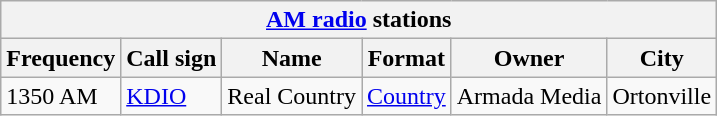<table class="wikitable">
<tr>
<th align="center" colspan="6"><strong><a href='#'>AM radio</a> stations</strong></th>
</tr>
<tr>
<th>Frequency</th>
<th>Call sign</th>
<th>Name</th>
<th>Format</th>
<th>Owner</th>
<th>City</th>
</tr>
<tr>
<td>1350 AM</td>
<td><a href='#'>KDIO</a></td>
<td>Real Country</td>
<td><a href='#'>Country</a></td>
<td>Armada Media</td>
<td>Ortonville</td>
</tr>
</table>
